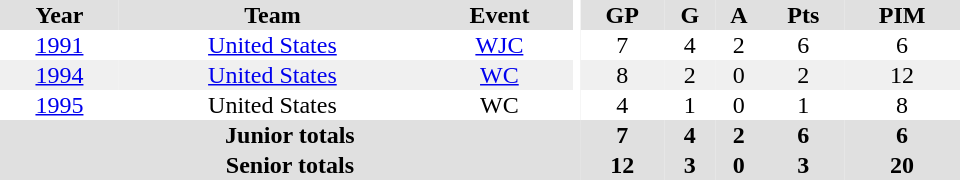<table border="0" cellpadding="1" cellspacing="0" ID="Table3" style="text-align:center; width:40em">
<tr bgcolor="#e0e0e0">
<th>Year</th>
<th>Team</th>
<th>Event</th>
<th rowspan="102" bgcolor="#ffffff"></th>
<th>GP</th>
<th>G</th>
<th>A</th>
<th>Pts</th>
<th>PIM</th>
</tr>
<tr>
<td><a href='#'>1991</a></td>
<td><a href='#'>United States</a></td>
<td><a href='#'>WJC</a></td>
<td>7</td>
<td>4</td>
<td>2</td>
<td>6</td>
<td>6</td>
</tr>
<tr bgcolor="#f0f0f0">
<td><a href='#'>1994</a></td>
<td><a href='#'>United States</a></td>
<td><a href='#'>WC</a></td>
<td>8</td>
<td>2</td>
<td>0</td>
<td>2</td>
<td>12</td>
</tr>
<tr>
<td><a href='#'>1995</a></td>
<td>United States</td>
<td>WC</td>
<td>4</td>
<td>1</td>
<td>0</td>
<td>1</td>
<td>8</td>
</tr>
<tr bgcolor="#e0e0e0">
<th colspan="4">Junior totals</th>
<th>7</th>
<th>4</th>
<th>2</th>
<th>6</th>
<th>6</th>
</tr>
<tr bgcolor="#e0e0e0">
<th colspan="4">Senior totals</th>
<th>12</th>
<th>3</th>
<th>0</th>
<th>3</th>
<th>20</th>
</tr>
</table>
